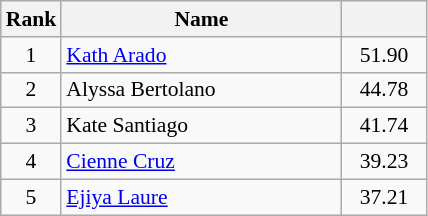<table class="wikitable" style="font-size:90%">
<tr>
<th width=30>Rank</th>
<th width=180>Name</th>
<th width=50></th>
</tr>
<tr>
<td style="text-align:center">1</td>
<td><a href='#'>Kath Arado</a></td>
<td style="text-align:center">51.90</td>
</tr>
<tr>
<td style="text-align:center">2</td>
<td>Alyssa Bertolano</td>
<td style="text-align:center">44.78</td>
</tr>
<tr>
<td style="text-align:center">3</td>
<td>Kate Santiago</td>
<td style="text-align:center">41.74</td>
</tr>
<tr>
<td style="text-align:center">4</td>
<td><a href='#'>Cienne Cruz</a></td>
<td style="text-align:center">39.23</td>
</tr>
<tr>
<td style="text-align:center">5</td>
<td><a href='#'>Ejiya Laure</a></td>
<td style="text-align:center">37.21</td>
</tr>
</table>
